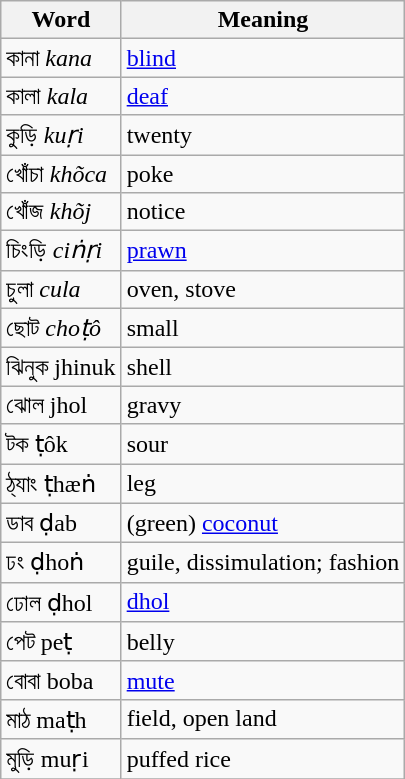<table class="wikitable">
<tr>
<th>Word</th>
<th>Meaning</th>
</tr>
<tr>
<td>কানা <em>kana</em></td>
<td><a href='#'>blind</a></td>
</tr>
<tr>
<td>কালা <em>kala</em></td>
<td><a href='#'>deaf</a></td>
</tr>
<tr>
<td>কুড়ি <em>kuṛi</em></td>
<td>twenty</td>
</tr>
<tr>
<td>খোঁচা <em>khõca</em></td>
<td>poke</td>
</tr>
<tr>
<td>খোঁজ <em>khõj</em></td>
<td>notice</td>
</tr>
<tr>
<td>চিংড়ি <em>ciṅṛi</em></td>
<td><a href='#'>prawn</a></td>
</tr>
<tr>
<td>চুলা <em>cula</em></td>
<td>oven, stove</td>
</tr>
<tr>
<td>ছোট <em>choṭô</td>
<td>small</td>
</tr>
<tr>
<td>ঝিনুক </em>jhinuk<em></td>
<td>shell</td>
</tr>
<tr>
<td>ঝোল </em>jhol<em></td>
<td>gravy</td>
</tr>
<tr>
<td>টক </em>ṭôk<em></td>
<td>sour</td>
</tr>
<tr>
<td>ঠ্যাং </em>ṭhæṅ<em></td>
<td>leg</td>
</tr>
<tr>
<td>ডাব </em>ḍab<em></td>
<td>(green) <a href='#'>coconut</a></td>
</tr>
<tr>
<td>ঢং </em>ḍhoṅ<em></td>
<td>guile, dissimulation; fashion</td>
</tr>
<tr>
<td>ঢোল </em>ḍhol<em></td>
<td><a href='#'>dhol</a></td>
</tr>
<tr>
<td>পেট </em>peṭ<em></td>
<td>belly</td>
</tr>
<tr>
<td>বোবা </em>boba<em></td>
<td><a href='#'>mute</a></td>
</tr>
<tr>
<td>মাঠ </em>maṭh<em></td>
<td>field, open land</td>
</tr>
<tr>
<td>মুড়ি </em>muṛi<em></td>
<td>puffed rice</td>
</tr>
<tr>
</tr>
</table>
